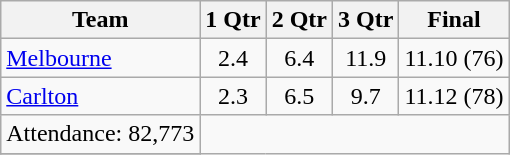<table class="wikitable">
<tr>
<th>Team</th>
<th>1 Qtr</th>
<th>2 Qtr</th>
<th>3 Qtr</th>
<th>Final</th>
</tr>
<tr>
<td><a href='#'>Melbourne</a></td>
<td align=center>2.4</td>
<td align=center>6.4</td>
<td align=center>11.9</td>
<td align=center>11.10 (76)</td>
</tr>
<tr>
<td><a href='#'>Carlton</a></td>
<td align=center>2.3</td>
<td align=center>6.5</td>
<td align=center>9.7</td>
<td align=center>11.12 (78)</td>
</tr>
<tr>
<td align=center>Attendance: 82,773</td>
</tr>
<tr>
</tr>
</table>
